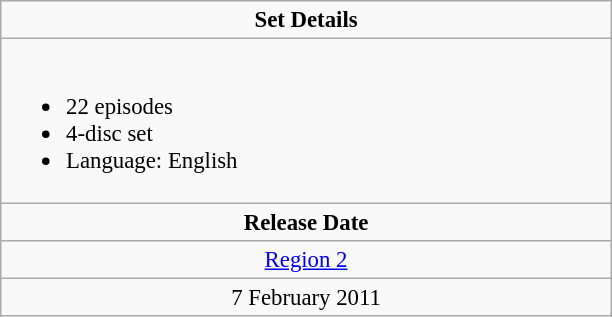<table class="wikitable" style="font-size: 95%;">
<tr valign="top">
<td align="center" width="400" colspan="3"><strong>Set Details</strong></td>
</tr>
<tr valign="top">
<td colspan="3" align="left" width="400"><br><ul><li>22 episodes</li><li>4-disc set</li><li>Language: English</li></ul></td>
</tr>
<tr>
<td colspan="3" align="center"><strong>Release Date</strong></td>
</tr>
<tr>
<td align="center"><a href='#'>Region 2</a></td>
</tr>
<tr>
<td align="center">7 February 2011</td>
</tr>
</table>
